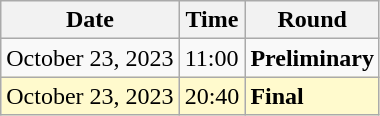<table class="wikitable">
<tr>
<th>Date</th>
<th>Time</th>
<th>Round</th>
</tr>
<tr>
<td>October 23, 2023</td>
<td>11:00</td>
<td><strong>Preliminary</strong></td>
</tr>
<tr style=background:lemonchiffon>
<td>October 23, 2023</td>
<td>20:40</td>
<td><strong>Final</strong></td>
</tr>
</table>
